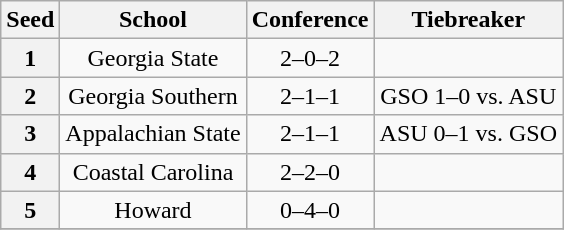<table class="wikitable" style="text-align:center">
<tr>
<th>Seed</th>
<th>School</th>
<th>Conference</th>
<th>Tiebreaker</th>
</tr>
<tr>
<th>1</th>
<td>Georgia State</td>
<td>2–0–2</td>
<td></td>
</tr>
<tr>
<th>2</th>
<td>Georgia Southern</td>
<td>2–1–1</td>
<td>GSO 1–0 vs. ASU</td>
</tr>
<tr>
<th>3</th>
<td>Appalachian State</td>
<td>2–1–1</td>
<td>ASU 0–1 vs. GSO</td>
</tr>
<tr>
<th>4</th>
<td>Coastal Carolina</td>
<td>2–2–0</td>
<td></td>
</tr>
<tr>
<th>5</th>
<td>Howard</td>
<td>0–4–0</td>
<td></td>
</tr>
<tr>
</tr>
</table>
